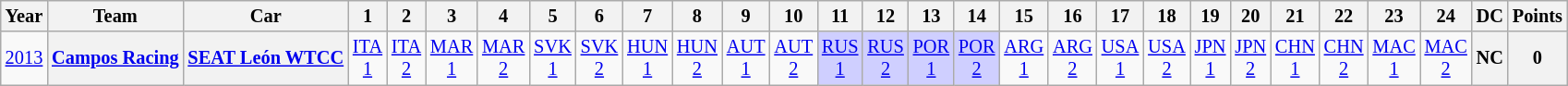<table class="wikitable" style="text-align:center; font-size:85%">
<tr>
<th>Year</th>
<th>Team</th>
<th>Car</th>
<th>1</th>
<th>2</th>
<th>3</th>
<th>4</th>
<th>5</th>
<th>6</th>
<th>7</th>
<th>8</th>
<th>9</th>
<th>10</th>
<th>11</th>
<th>12</th>
<th>13</th>
<th>14</th>
<th>15</th>
<th>16</th>
<th>17</th>
<th>18</th>
<th>19</th>
<th>20</th>
<th>21</th>
<th>22</th>
<th>23</th>
<th>24</th>
<th>DC</th>
<th>Points</th>
</tr>
<tr>
<td><a href='#'>2013</a></td>
<th><a href='#'>Campos Racing</a></th>
<th><a href='#'>SEAT León WTCC</a></th>
<td><a href='#'>ITA<br>1</a></td>
<td><a href='#'>ITA<br>2</a></td>
<td><a href='#'>MAR<br>1</a></td>
<td><a href='#'>MAR<br>2</a></td>
<td><a href='#'>SVK<br>1</a></td>
<td><a href='#'>SVK<br>2</a></td>
<td><a href='#'>HUN<br>1</a></td>
<td><a href='#'>HUN<br>2</a></td>
<td><a href='#'>AUT<br>1</a></td>
<td><a href='#'>AUT<br>2</a></td>
<td style="background:#cfcfff;"><a href='#'>RUS<br>1</a><br></td>
<td style="background:#cfcfff;"><a href='#'>RUS<br>2</a><br></td>
<td style="background:#cfcfff;"><a href='#'>POR<br>1</a><br></td>
<td style="background:#cfcfff;"><a href='#'>POR<br>2</a><br></td>
<td><a href='#'>ARG<br>1</a></td>
<td><a href='#'>ARG<br>2</a></td>
<td><a href='#'>USA<br>1</a></td>
<td><a href='#'>USA<br>2</a></td>
<td><a href='#'>JPN<br>1</a></td>
<td><a href='#'>JPN<br>2</a></td>
<td><a href='#'>CHN<br>1</a></td>
<td><a href='#'>CHN<br>2</a></td>
<td><a href='#'>MAC<br>1</a></td>
<td><a href='#'>MAC<br>2</a></td>
<th>NC</th>
<th>0</th>
</tr>
</table>
